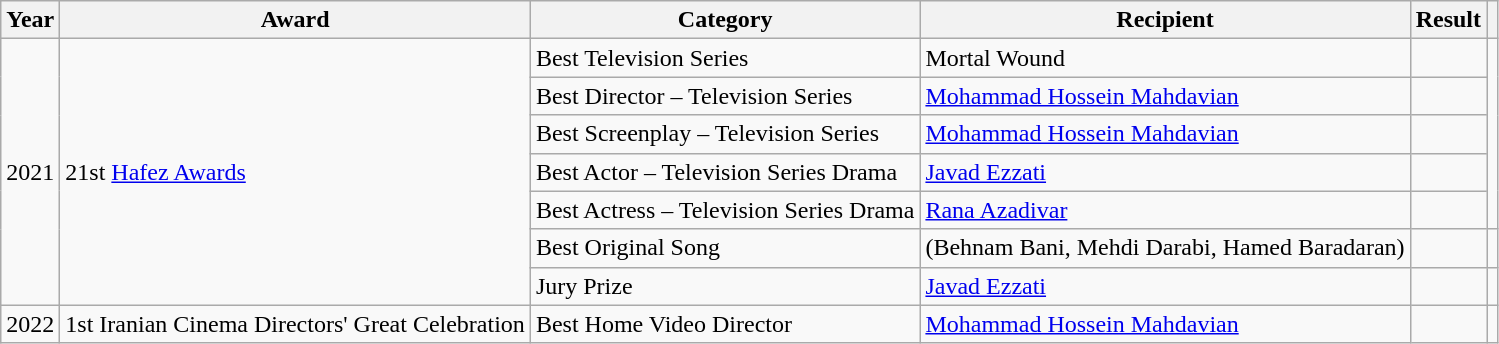<table class="wikitable">
<tr>
<th>Year</th>
<th>Award</th>
<th>Category</th>
<th>Recipient</th>
<th>Result</th>
<th></th>
</tr>
<tr>
<td rowspan="7">2021</td>
<td rowspan="7">21st <a href='#'>Hafez Awards</a></td>
<td>Best Television Series</td>
<td>Mortal Wound</td>
<td></td>
<td rowspan="5"></td>
</tr>
<tr>
<td>Best Director – Television Series</td>
<td><a href='#'>Mohammad Hossein Mahdavian</a></td>
<td></td>
</tr>
<tr>
<td>Best Screenplay – Television Series</td>
<td><a href='#'>Mohammad Hossein Mahdavian</a></td>
<td></td>
</tr>
<tr>
<td>Best Actor – Television Series Drama</td>
<td><a href='#'>Javad Ezzati</a></td>
<td></td>
</tr>
<tr>
<td>Best Actress – Television Series Drama</td>
<td><a href='#'>Rana Azadivar</a></td>
<td></td>
</tr>
<tr>
<td>Best Original Song</td>
<td> (Behnam Bani, Mehdi Darabi, Hamed Baradaran)</td>
<td></td>
<td></td>
</tr>
<tr>
<td>Jury Prize</td>
<td><a href='#'>Javad Ezzati</a></td>
<td></td>
<td></td>
</tr>
<tr>
<td>2022</td>
<td>1st Iranian Cinema Directors' Great Celebration</td>
<td>Best Home Video Director</td>
<td><a href='#'>Mohammad Hossein Mahdavian</a></td>
<td></td>
<td></td>
</tr>
</table>
